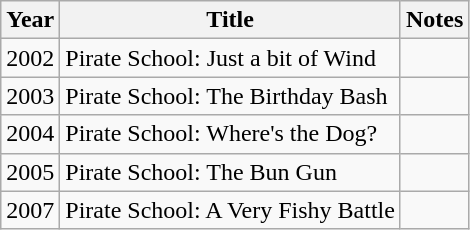<table class="wikitable sortable">
<tr>
<th>Year</th>
<th>Title</th>
<th>Notes</th>
</tr>
<tr>
<td>2002</td>
<td>Pirate School: Just a bit of Wind</td>
<td></td>
</tr>
<tr>
<td>2003</td>
<td>Pirate School: The Birthday Bash</td>
<td></td>
</tr>
<tr>
<td>2004</td>
<td>Pirate School: Where's the Dog?</td>
<td></td>
</tr>
<tr>
<td>2005</td>
<td>Pirate School: The Bun Gun</td>
<td></td>
</tr>
<tr>
<td>2007</td>
<td>Pirate School: A Very Fishy Battle</td>
<td></td>
</tr>
</table>
